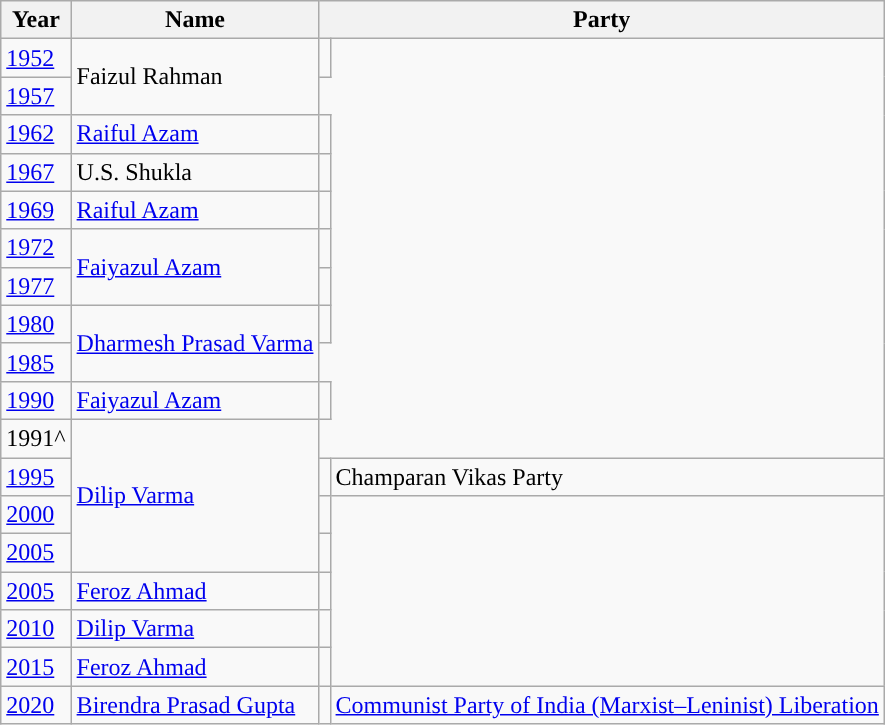<table class="wikitable sortable">
<tr>
<th>Year</th>
<th>Name</th>
<th colspan="2">Party</th>
</tr>
<tr>
<td><a href='#'>1952</a></td>
<td rowspan="2">Faizul Rahman</td>
<td></td>
</tr>
<tr>
<td><a href='#'>1957</a></td>
</tr>
<tr>
<td><a href='#'>1962</a></td>
<td><a href='#'>Raiful Azam</a></td>
<td></td>
</tr>
<tr>
<td><a href='#'>1967</a></td>
<td>U.S. Shukla</td>
<td></td>
</tr>
<tr>
<td><a href='#'>1969</a></td>
<td><a href='#'>Raiful Azam</a></td>
<td></td>
</tr>
<tr>
<td><a href='#'>1972</a></td>
<td rowspan="2"><a href='#'>Faiyazul Azam</a></td>
<td></td>
</tr>
<tr>
<td><a href='#'>1977</a></td>
<td></td>
</tr>
<tr>
<td><a href='#'>1980</a></td>
<td rowspan="2"><a href='#'>Dharmesh Prasad Varma</a></td>
<td></td>
</tr>
<tr>
<td><a href='#'>1985</a></td>
</tr>
<tr>
<td><a href='#'>1990</a></td>
<td><a href='#'>Faiyazul Azam</a></td>
<td></td>
</tr>
<tr>
<td>1991^</td>
<td rowspan="4"><a href='#'>Dilip Varma</a></td>
</tr>
<tr>
<td><a href='#'>1995</a></td>
<td style="background-color: "></td>
<td>Champaran Vikas Party</td>
</tr>
<tr>
<td><a href='#'>2000</a></td>
<td></td>
</tr>
<tr>
<td><a href='#'>2005</a></td>
<td></td>
</tr>
<tr>
<td><a href='#'>2005</a></td>
<td><a href='#'>Feroz Ahmad</a></td>
<td></td>
</tr>
<tr>
<td><a href='#'>2010</a></td>
<td><a href='#'>Dilip Varma</a></td>
<td></td>
</tr>
<tr>
<td><a href='#'>2015</a></td>
<td><a href='#'>Feroz Ahmad</a></td>
<td></td>
</tr>
<tr>
<td><a href='#'>2020</a></td>
<td><a href='#'>Birendra Prasad Gupta</a></td>
<td style="background-color: "></td>
<td><a href='#'>Communist Party of India (Marxist–Leninist) Liberation</a></td>
</tr>
</table>
